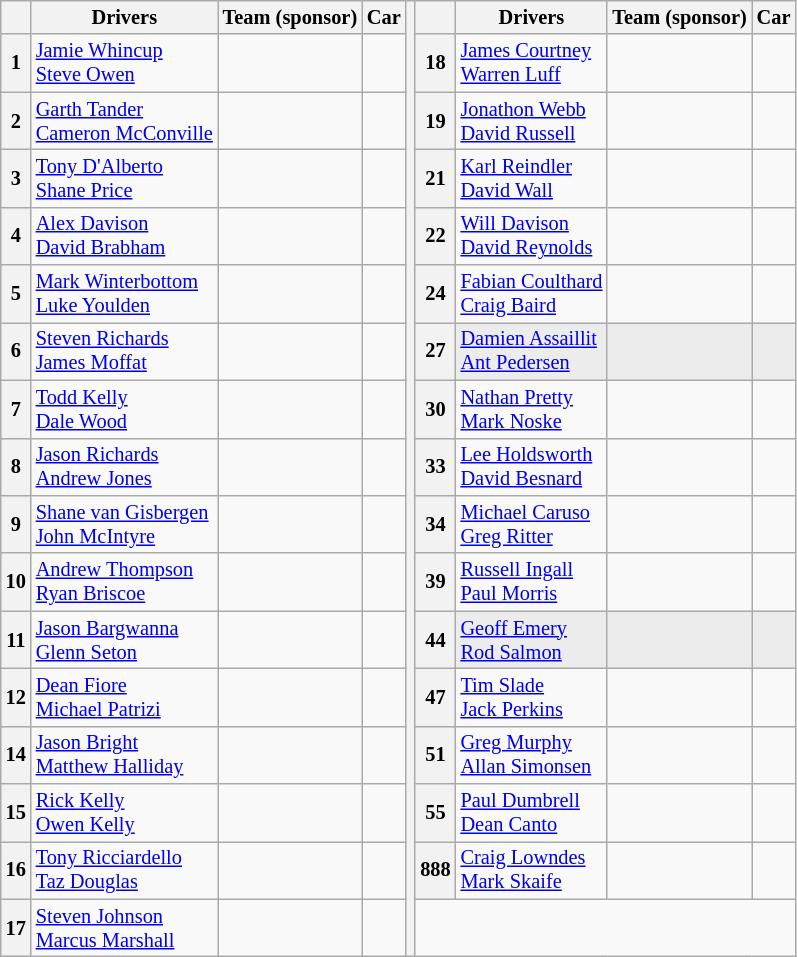<table class="wikitable" style="font-size: 85%;">
<tr>
<th></th>
<th>Drivers</th>
<th>Team (sponsor)</th>
<th>Car</th>
<th rowspan="18"></th>
<th></th>
<th>Drivers</th>
<th>Team (sponsor)</th>
<th>Car</th>
</tr>
<tr>
<th>1</th>
<td> <a href='#'>Jamie Whincup</a><br> <a href='#'>Steve Owen</a></td>
<td><br></td>
<td></td>
<th>18</th>
<td> <a href='#'>James Courtney</a><br> <a href='#'>Warren Luff</a></td>
<td><br></td>
<td></td>
</tr>
<tr>
<th>2</th>
<td> <a href='#'>Garth Tander</a><br> <a href='#'>Cameron McConville</a></td>
<td><br></td>
<td></td>
<th>19</th>
<td> <a href='#'>Jonathon Webb</a><br> <a href='#'>David Russell</a></td>
<td><br></td>
<td></td>
</tr>
<tr>
<th>3</th>
<td> <a href='#'>Tony D'Alberto</a><br> <a href='#'>Shane Price</a></td>
<td><br></td>
<td></td>
<th>21</th>
<td> <a href='#'>Karl Reindler</a><br> <a href='#'>David Wall</a></td>
<td><br></td>
<td></td>
</tr>
<tr>
<th>4</th>
<td> <a href='#'>Alex Davison</a><br> <a href='#'>David Brabham</a></td>
<td><br></td>
<td></td>
<th>22</th>
<td> <a href='#'>Will Davison</a><br> <a href='#'>David Reynolds</a></td>
<td><br></td>
<td></td>
</tr>
<tr>
<th>5</th>
<td> <a href='#'>Mark Winterbottom</a><br> <a href='#'>Luke Youlden</a></td>
<td><br></td>
<td></td>
<th>24</th>
<td> <a href='#'>Fabian Coulthard</a><br> <a href='#'>Craig Baird</a></td>
<td><br></td>
<td></td>
</tr>
<tr>
<th>6</th>
<td> <a href='#'>Steven Richards</a><br> <a href='#'>James Moffat</a></td>
<td><br></td>
<td></td>
<th>27</th>
<td style="background:#ececec;"> <a href='#'>Damien Assaillit</a><br> <a href='#'>Ant Pedersen</a></td>
<td style="background:#ececec;"><br></td>
<td style="background:#ececec;"></td>
</tr>
<tr>
<th>7</th>
<td> <a href='#'>Todd Kelly</a><br> <a href='#'>Dale Wood</a></td>
<td><br></td>
<td></td>
<th>30</th>
<td> <a href='#'>Nathan Pretty</a><br> <a href='#'>Mark Noske</a></td>
<td><br></td>
<td></td>
</tr>
<tr>
<th>8</th>
<td> <a href='#'>Jason Richards</a><br> <a href='#'>Andrew Jones</a></td>
<td><br></td>
<td></td>
<th>33</th>
<td> <a href='#'>Lee Holdsworth</a><br> <a href='#'>David Besnard</a></td>
<td><br></td>
<td></td>
</tr>
<tr>
<th>9</th>
<td> <a href='#'>Shane van Gisbergen</a><br> <a href='#'>John McIntyre</a></td>
<td><br></td>
<td></td>
<th>34</th>
<td> <a href='#'>Michael Caruso</a><br> <a href='#'>Greg Ritter</a></td>
<td><br></td>
<td></td>
</tr>
<tr>
<th>10</th>
<td> <a href='#'>Andrew Thompson</a><br> <a href='#'>Ryan Briscoe</a></td>
<td><br></td>
<td></td>
<th>39</th>
<td> <a href='#'>Russell Ingall</a><br> <a href='#'>Paul Morris</a></td>
<td><br></td>
<td></td>
</tr>
<tr>
<th>11</th>
<td> <a href='#'>Jason Bargwanna</a><br> <a href='#'>Glenn Seton</a></td>
<td><br></td>
<td></td>
<th>44</th>
<td style="background:#ececec;"> <a href='#'>Geoff Emery</a><br> <a href='#'>Rod Salmon</a></td>
<td style="background:#ececec;"><br></td>
<td style="background:#ececec;"></td>
</tr>
<tr>
<th>12</th>
<td> <a href='#'>Dean Fiore</a><br> <a href='#'>Michael Patrizi</a></td>
<td><br></td>
<td></td>
<th>47</th>
<td> <a href='#'>Tim Slade</a><br> <a href='#'>Jack Perkins</a></td>
<td><br></td>
<td></td>
</tr>
<tr>
<th>14</th>
<td> <a href='#'>Jason Bright</a><br> <a href='#'>Matthew Halliday</a></td>
<td><br></td>
<td></td>
<th>51</th>
<td> <a href='#'>Greg Murphy</a><br> <a href='#'>Allan Simonsen</a></td>
<td><br></td>
<td></td>
</tr>
<tr>
<th>15</th>
<td> <a href='#'>Rick Kelly</a><br> <a href='#'>Owen Kelly</a></td>
<td><br></td>
<td></td>
<th>55</th>
<td> <a href='#'>Paul Dumbrell</a><br> <a href='#'>Dean Canto</a></td>
<td><br></td>
<td></td>
</tr>
<tr>
<th>16</th>
<td> <a href='#'>Tony Ricciardello</a><br> <a href='#'>Taz Douglas</a></td>
<td><br></td>
<td></td>
<th>888</th>
<td> <a href='#'>Craig Lowndes</a><br> <a href='#'>Mark Skaife</a></td>
<td><br></td>
<td></td>
</tr>
<tr>
<th>17</th>
<td> <a href='#'>Steven Johnson</a><br> <a href='#'>Marcus Marshall</a></td>
<td><br></td>
<td></td>
<td colspan=4></td>
</tr>
</table>
